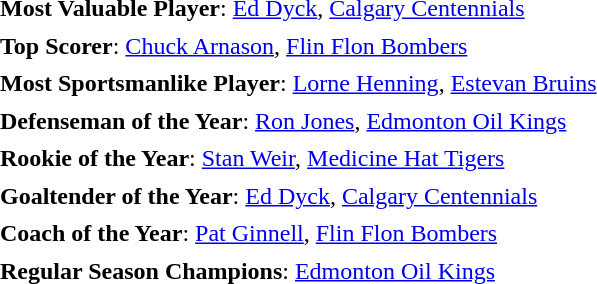<table cellpadding="3" cellspacing="1">
<tr>
<td><strong>Most Valuable Player</strong>: <a href='#'>Ed Dyck</a>, <a href='#'>Calgary Centennials</a></td>
</tr>
<tr>
<td><strong>Top Scorer</strong>: <a href='#'>Chuck Arnason</a>, <a href='#'>Flin Flon Bombers</a></td>
</tr>
<tr>
<td><strong>Most Sportsmanlike Player</strong>: <a href='#'>Lorne Henning</a>, <a href='#'>Estevan Bruins</a></td>
</tr>
<tr>
<td><strong>Defenseman of the Year</strong>: <a href='#'>Ron Jones</a>, <a href='#'>Edmonton Oil Kings</a></td>
</tr>
<tr>
<td><strong>Rookie of the Year</strong>: <a href='#'>Stan Weir</a>, <a href='#'>Medicine Hat Tigers</a></td>
</tr>
<tr>
<td><strong>Goaltender of the Year</strong>: <a href='#'>Ed Dyck</a>, <a href='#'>Calgary Centennials</a></td>
</tr>
<tr>
<td><strong>Coach of the Year</strong>: <a href='#'>Pat Ginnell</a>, <a href='#'>Flin Flon Bombers</a></td>
</tr>
<tr>
<td><strong>Regular Season Champions</strong>: <a href='#'>Edmonton Oil Kings</a></td>
</tr>
</table>
